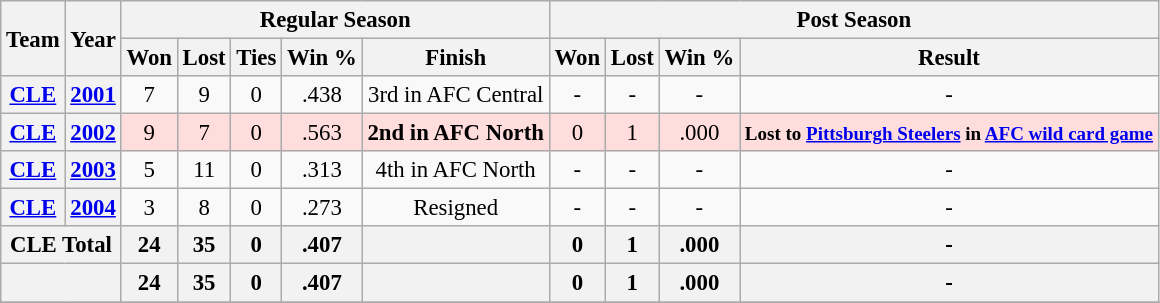<table class=wikitable style="font-size: 95%; text-align:center;">
<tr>
<th rowspan=2>Team</th>
<th rowspan=2>Year</th>
<th colspan=5>Regular Season</th>
<th colspan=4>Post Season</th>
</tr>
<tr>
<th>Won</th>
<th>Lost</th>
<th>Ties</th>
<th>Win %</th>
<th>Finish</th>
<th>Won</th>
<th>Lost</th>
<th>Win %</th>
<th>Result</th>
</tr>
<tr>
<th><a href='#'>CLE</a></th>
<th><a href='#'>2001</a></th>
<td>7</td>
<td>9</td>
<td>0</td>
<td>.438</td>
<td>3rd in AFC Central</td>
<td>-</td>
<td>-</td>
<td>-</td>
<td>-</td>
</tr>
<tr ! style="background:#fdd;">
<th><a href='#'>CLE</a></th>
<th><a href='#'>2002</a></th>
<td>9</td>
<td>7</td>
<td>0</td>
<td>.563</td>
<td><strong>2nd in AFC North</strong></td>
<td>0</td>
<td>1</td>
<td>.000</td>
<td><small><strong>Lost to <a href='#'>Pittsburgh Steelers</a> in <a href='#'>AFC wild card game</a></strong></small></td>
</tr>
<tr>
<th><a href='#'>CLE</a></th>
<th><a href='#'>2003</a></th>
<td>5</td>
<td>11</td>
<td>0</td>
<td>.313</td>
<td>4th in AFC North</td>
<td>-</td>
<td>-</td>
<td>-</td>
<td>-</td>
</tr>
<tr>
<th><a href='#'>CLE</a></th>
<th><a href='#'>2004</a></th>
<td>3</td>
<td>8</td>
<td>0</td>
<td>.273</td>
<td>Resigned</td>
<td>-</td>
<td>-</td>
<td>-</td>
<td>-</td>
</tr>
<tr>
<th colspan=2>CLE Total</th>
<th>24</th>
<th>35</th>
<th>0</th>
<th>.407</th>
<th></th>
<th>0</th>
<th>1</th>
<th>.000</th>
<th>-</th>
</tr>
<tr>
<th colspan=2></th>
<th>24</th>
<th>35</th>
<th>0</th>
<th>.407</th>
<th></th>
<th>0</th>
<th>1</th>
<th>.000</th>
<th>-</th>
</tr>
<tr>
</tr>
</table>
